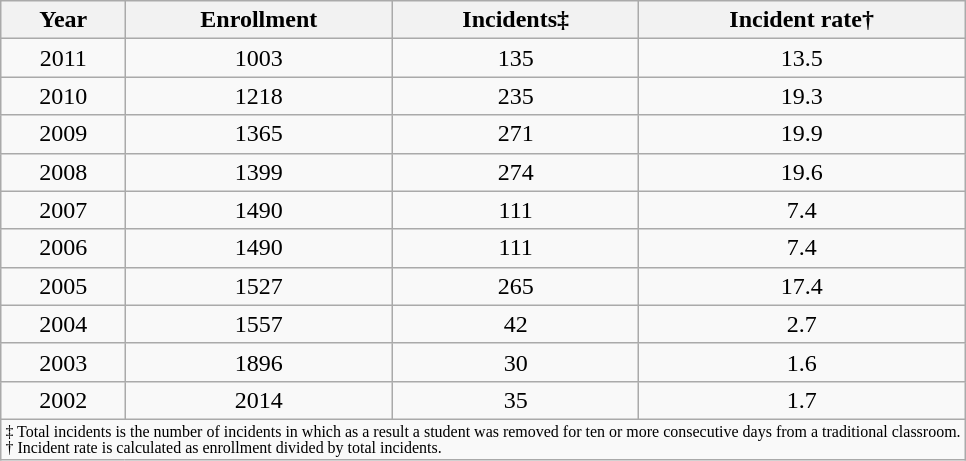<table class="wikitable collapsible sortable" style="margin: 1em auto 1em auto;">
<tr align="center">
<th>Year</th>
<th>Enrollment</th>
<th>Incidents‡</th>
<th>Incident rate†</th>
</tr>
<tr align="center">
<td>2011</td>
<td>1003</td>
<td>135</td>
<td>13.5</td>
</tr>
<tr align="center">
<td>2010</td>
<td>1218</td>
<td>235</td>
<td>19.3</td>
</tr>
<tr align="center">
<td>2009</td>
<td>1365</td>
<td>271</td>
<td>19.9</td>
</tr>
<tr align="center">
<td>2008</td>
<td>1399</td>
<td>274</td>
<td>19.6</td>
</tr>
<tr align="center">
<td>2007</td>
<td>1490</td>
<td>111</td>
<td>7.4</td>
</tr>
<tr align="center">
<td>2006</td>
<td>1490</td>
<td>111</td>
<td>7.4</td>
</tr>
<tr align="center">
<td>2005</td>
<td>1527</td>
<td>265</td>
<td>17.4</td>
</tr>
<tr align="center">
<td>2004</td>
<td>1557</td>
<td>42</td>
<td>2.7</td>
</tr>
<tr align="center">
<td>2003</td>
<td>1896</td>
<td>30</td>
<td>1.6</td>
</tr>
<tr align="center">
<td>2002</td>
<td>2014</td>
<td>35</td>
<td>1.7</td>
</tr>
<tr class="sortbottom">
<td colspan="4" style="font-size: 8pt">‡ Total incidents is the number of incidents in which as a result a student was removed for ten or more consecutive days from a traditional classroom. <br> † Incident rate is calculated as enrollment divided by total incidents.</td>
</tr>
</table>
